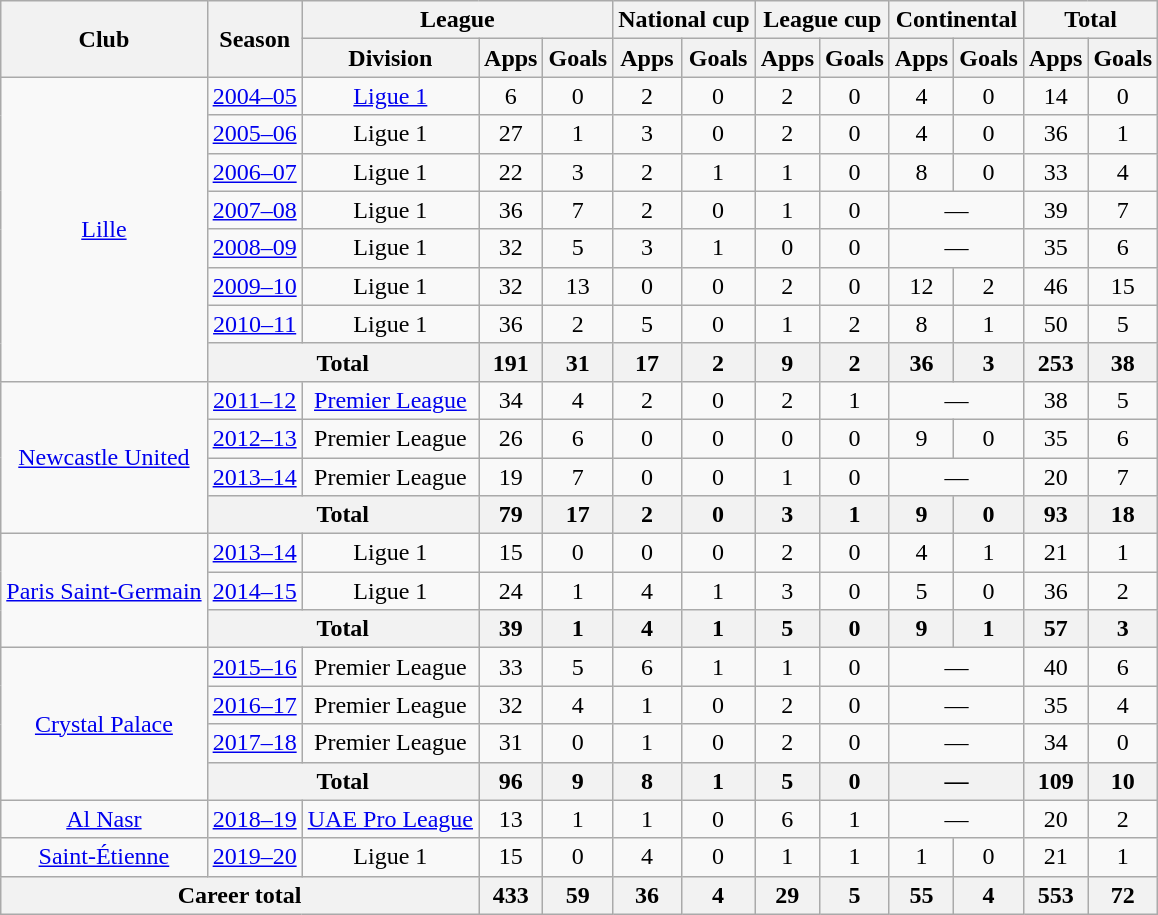<table class="wikitable" style="text-align:center">
<tr>
<th rowspan="2">Club</th>
<th rowspan="2">Season</th>
<th colspan="3">League</th>
<th colspan="2">National cup</th>
<th colspan="2">League cup</th>
<th colspan="2">Continental</th>
<th colspan="2">Total</th>
</tr>
<tr>
<th>Division</th>
<th>Apps</th>
<th>Goals</th>
<th>Apps</th>
<th>Goals</th>
<th>Apps</th>
<th>Goals</th>
<th>Apps</th>
<th>Goals</th>
<th>Apps</th>
<th>Goals</th>
</tr>
<tr>
<td rowspan="8"><a href='#'>Lille</a></td>
<td><a href='#'>2004–05</a></td>
<td><a href='#'>Ligue 1</a></td>
<td>6</td>
<td>0</td>
<td>2</td>
<td>0</td>
<td>2</td>
<td>0</td>
<td>4</td>
<td>0</td>
<td>14</td>
<td>0</td>
</tr>
<tr>
<td><a href='#'>2005–06</a></td>
<td>Ligue 1</td>
<td>27</td>
<td>1</td>
<td>3</td>
<td>0</td>
<td>2</td>
<td>0</td>
<td>4</td>
<td>0</td>
<td>36</td>
<td>1</td>
</tr>
<tr>
<td><a href='#'>2006–07</a></td>
<td>Ligue 1</td>
<td>22</td>
<td>3</td>
<td>2</td>
<td>1</td>
<td>1</td>
<td>0</td>
<td>8</td>
<td>0</td>
<td>33</td>
<td>4</td>
</tr>
<tr>
<td><a href='#'>2007–08</a></td>
<td>Ligue 1</td>
<td>36</td>
<td>7</td>
<td>2</td>
<td>0</td>
<td>1</td>
<td>0</td>
<td colspan="2">—</td>
<td>39</td>
<td>7</td>
</tr>
<tr>
<td><a href='#'>2008–09</a></td>
<td>Ligue 1</td>
<td>32</td>
<td>5</td>
<td>3</td>
<td>1</td>
<td>0</td>
<td>0</td>
<td colspan="2">—</td>
<td>35</td>
<td>6</td>
</tr>
<tr>
<td><a href='#'>2009–10</a></td>
<td>Ligue 1</td>
<td>32</td>
<td>13</td>
<td>0</td>
<td>0</td>
<td>2</td>
<td>0</td>
<td>12</td>
<td>2</td>
<td>46</td>
<td>15</td>
</tr>
<tr>
<td><a href='#'>2010–11</a></td>
<td>Ligue 1</td>
<td>36</td>
<td>2</td>
<td>5</td>
<td>0</td>
<td>1</td>
<td>2</td>
<td>8</td>
<td>1</td>
<td>50</td>
<td>5</td>
</tr>
<tr>
<th colspan="2">Total</th>
<th>191</th>
<th>31</th>
<th>17</th>
<th>2</th>
<th>9</th>
<th>2</th>
<th>36</th>
<th>3</th>
<th>253</th>
<th>38</th>
</tr>
<tr>
<td rowspan="4"><a href='#'>Newcastle United</a></td>
<td><a href='#'>2011–12</a></td>
<td><a href='#'>Premier League</a></td>
<td>34</td>
<td>4</td>
<td>2</td>
<td>0</td>
<td>2</td>
<td>1</td>
<td colspan="2">—</td>
<td>38</td>
<td>5</td>
</tr>
<tr>
<td><a href='#'>2012–13</a></td>
<td>Premier League</td>
<td>26</td>
<td>6</td>
<td>0</td>
<td>0</td>
<td>0</td>
<td>0</td>
<td>9</td>
<td>0</td>
<td>35</td>
<td>6</td>
</tr>
<tr>
<td><a href='#'>2013–14</a></td>
<td>Premier League</td>
<td>19</td>
<td>7</td>
<td>0</td>
<td>0</td>
<td>1</td>
<td>0</td>
<td colspan="2">—</td>
<td>20</td>
<td>7</td>
</tr>
<tr>
<th colspan="2">Total</th>
<th>79</th>
<th>17</th>
<th>2</th>
<th>0</th>
<th>3</th>
<th>1</th>
<th>9</th>
<th>0</th>
<th>93</th>
<th>18</th>
</tr>
<tr>
<td rowspan="3"><a href='#'>Paris Saint-Germain</a></td>
<td><a href='#'>2013–14</a></td>
<td>Ligue 1</td>
<td>15</td>
<td>0</td>
<td>0</td>
<td>0</td>
<td>2</td>
<td>0</td>
<td>4</td>
<td>1</td>
<td>21</td>
<td>1</td>
</tr>
<tr>
<td><a href='#'>2014–15</a></td>
<td>Ligue 1</td>
<td>24</td>
<td>1</td>
<td>4</td>
<td>1</td>
<td>3</td>
<td>0</td>
<td>5</td>
<td>0</td>
<td>36</td>
<td>2</td>
</tr>
<tr>
<th colspan="2">Total</th>
<th>39</th>
<th>1</th>
<th>4</th>
<th>1</th>
<th>5</th>
<th>0</th>
<th>9</th>
<th>1</th>
<th>57</th>
<th>3</th>
</tr>
<tr>
<td rowspan="4"><a href='#'>Crystal Palace</a></td>
<td><a href='#'>2015–16</a></td>
<td>Premier League</td>
<td>33</td>
<td>5</td>
<td>6</td>
<td>1</td>
<td>1</td>
<td>0</td>
<td colspan="2">—</td>
<td>40</td>
<td>6</td>
</tr>
<tr>
<td><a href='#'>2016–17</a></td>
<td>Premier League</td>
<td>32</td>
<td>4</td>
<td>1</td>
<td>0</td>
<td>2</td>
<td>0</td>
<td colspan="2">—</td>
<td>35</td>
<td>4</td>
</tr>
<tr>
<td><a href='#'>2017–18</a></td>
<td>Premier League</td>
<td>31</td>
<td>0</td>
<td>1</td>
<td>0</td>
<td>2</td>
<td>0</td>
<td colspan="2">—</td>
<td>34</td>
<td>0</td>
</tr>
<tr>
<th colspan="2">Total</th>
<th>96</th>
<th>9</th>
<th>8</th>
<th>1</th>
<th>5</th>
<th>0</th>
<th colspan="2">—</th>
<th>109</th>
<th>10</th>
</tr>
<tr>
<td><a href='#'>Al Nasr</a></td>
<td><a href='#'>2018–19</a></td>
<td><a href='#'>UAE Pro League</a></td>
<td>13</td>
<td>1</td>
<td>1</td>
<td>0</td>
<td>6</td>
<td>1</td>
<td colspan="2">—</td>
<td>20</td>
<td>2</td>
</tr>
<tr>
<td><a href='#'>Saint-Étienne</a></td>
<td><a href='#'>2019–20</a></td>
<td>Ligue 1</td>
<td>15</td>
<td>0</td>
<td>4</td>
<td>0</td>
<td>1</td>
<td>1</td>
<td>1</td>
<td>0</td>
<td>21</td>
<td>1</td>
</tr>
<tr>
<th colspan="3">Career total</th>
<th>433</th>
<th>59</th>
<th>36</th>
<th>4</th>
<th>29</th>
<th>5</th>
<th>55</th>
<th>4</th>
<th>553</th>
<th>72</th>
</tr>
</table>
